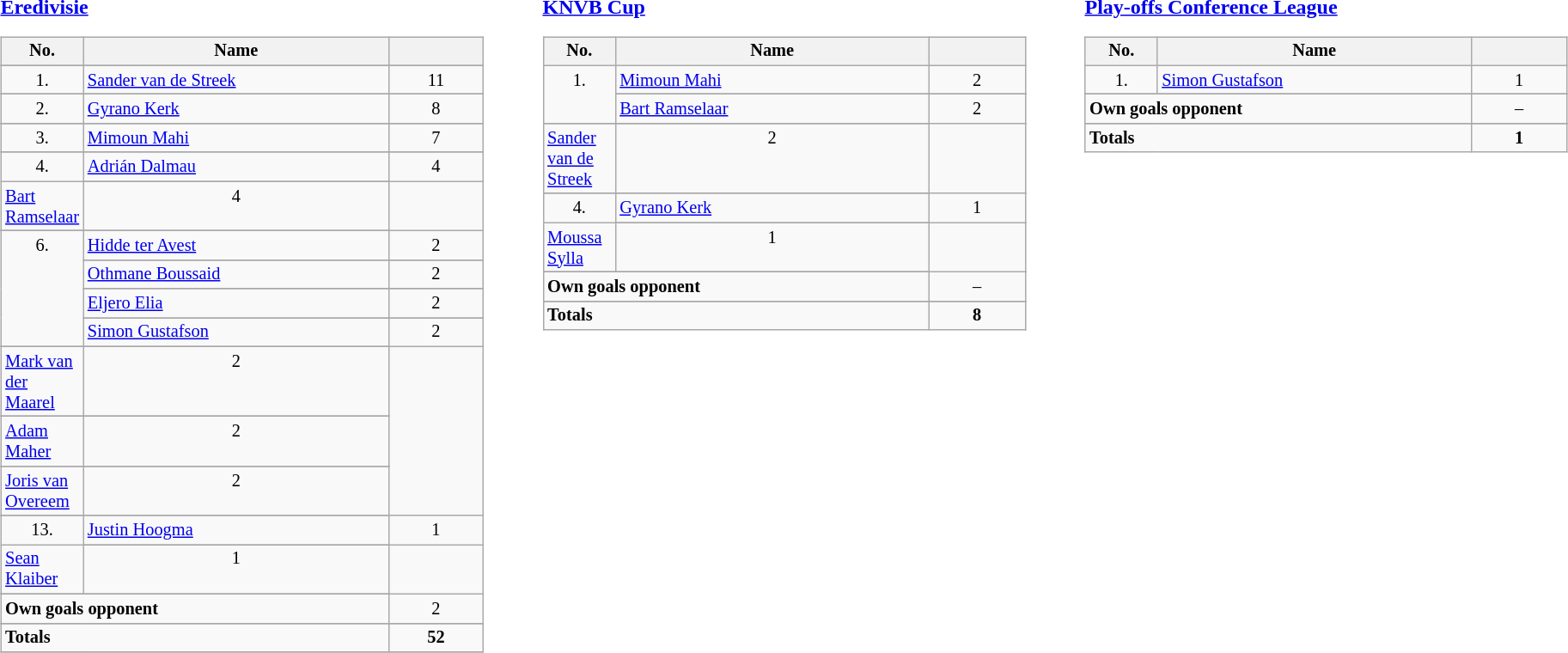<table style="width: 100%;">
<tr>
<td style="width: 33%; text-align: left; vertical-align: top;"><br><strong> <a href='#'>Eredivisie</a></strong><table class="wikitable" style="width: 90%; font-size: 85%;">
<tr style="vertical-align: top;">
<th style="width: 15%; text-align: center;">No.</th>
<th style="width: 65%; text-align: center;">Name</th>
<th style="width: 20%; text-align: center;"></th>
</tr>
<tr>
</tr>
<tr style="vertical-align: top;">
<td rowspan="1" style="text-align: center;">1.</td>
<td><strong></strong> <a href='#'>Sander van de Streek</a></td>
<td style="text-align: center;">11</td>
</tr>
<tr>
</tr>
<tr style="vertical-align: top;">
<td rowspan="1" style="text-align: center;">2.</td>
<td><strong></strong> <a href='#'>Gyrano Kerk</a></td>
<td style="text-align: center;">8</td>
</tr>
<tr>
</tr>
<tr style="vertical-align: top;">
<td rowspan="1" style="text-align: center;">3.</td>
<td><strong></strong> <a href='#'>Mimoun Mahi</a></td>
<td style="text-align: center;">7</td>
</tr>
<tr>
</tr>
<tr style="vertical-align: top;">
<td rowspan="2" style="text-align: center;">4.</td>
<td><strong></strong> <a href='#'>Adrián Dalmau</a></td>
<td style="text-align: center;">4</td>
</tr>
<tr>
</tr>
<tr style="vertical-align: top;">
<td><strong></strong> <a href='#'>Bart Ramselaar</a></td>
<td style="text-align: center;">4</td>
</tr>
<tr>
</tr>
<tr style="vertical-align: top;">
<td rowspan="7" style="text-align: center;">6.</td>
<td><strong></strong> <a href='#'>Hidde ter Avest</a></td>
<td style="text-align: center;">2</td>
</tr>
<tr>
</tr>
<tr style="vertical-align: top;">
<td><strong></strong> <a href='#'>Othmane Boussaid</a></td>
<td style="text-align: center;">2</td>
</tr>
<tr>
</tr>
<tr style="vertical-align: top;">
<td><strong></strong> <a href='#'>Eljero Elia</a></td>
<td style="text-align: center;">2</td>
</tr>
<tr>
</tr>
<tr style="vertical-align: top;">
<td><strong></strong> <a href='#'>Simon Gustafson</a></td>
<td style="text-align: center;">2</td>
</tr>
<tr>
</tr>
<tr style="vertical-align: top;">
<td><strong></strong> <a href='#'>Mark van der Maarel</a></td>
<td style="text-align: center;">2</td>
</tr>
<tr>
</tr>
<tr style="vertical-align: top;">
<td><strong></strong> <a href='#'>Adam Maher</a></td>
<td style="text-align: center;">2</td>
</tr>
<tr>
</tr>
<tr style="vertical-align: top;">
<td><strong></strong> <a href='#'>Joris van Overeem</a></td>
<td style="text-align: center;">2</td>
</tr>
<tr>
</tr>
<tr style="vertical-align: top;">
<td rowspan="2" style="text-align: center;">13.</td>
<td><strong></strong> <a href='#'>Justin Hoogma</a></td>
<td style="text-align: center;">1</td>
</tr>
<tr>
</tr>
<tr style="vertical-align: top;">
<td><strong></strong> <a href='#'>Sean Klaiber</a></td>
<td style="text-align: center;">1</td>
</tr>
<tr>
</tr>
<tr style="vertical-align: top;">
<td colspan="2"><strong>Own goals opponent</strong></td>
<td style="text-align: center;">2</td>
</tr>
<tr>
</tr>
<tr style="vertical-align: top;">
<td colspan="2"><strong>Totals</strong></td>
<td style="text-align: center;"><strong>52</strong></td>
</tr>
<tr>
</tr>
</table>
</td>
<td style="width: 33%; text-align: left; vertical-align: top;"><br><strong> <a href='#'>KNVB Cup</a></strong><table class="wikitable" style="width: 90%; font-size: 85%;">
<tr style="vertical-align: top;">
<th style="width: 15%; text-align: center;">No.</th>
<th style="width: 65%; text-align: center;">Name</th>
<th style="width: 20%; text-align: center;"></th>
</tr>
<tr style="vertical-align: top;">
<td rowspan="3" style="text-align: center;">1.</td>
<td><strong></strong> <a href='#'>Mimoun Mahi</a></td>
<td style="text-align: center;">2</td>
</tr>
<tr>
</tr>
<tr style="vertical-align: top;">
<td><strong></strong> <a href='#'>Bart Ramselaar</a></td>
<td style="text-align: center;">2</td>
</tr>
<tr>
</tr>
<tr style="vertical-align: top;" 2.>
<td><strong></strong> <a href='#'>Sander van de Streek</a></td>
<td style="text-align: center;">2</td>
</tr>
<tr>
</tr>
<tr style="vertical-align: top;">
<td rowspan="2" style="text-align: center;">4.</td>
<td><strong></strong> <a href='#'>Gyrano Kerk</a></td>
<td style="text-align: center;">1</td>
</tr>
<tr>
</tr>
<tr style="vertical-align: top;">
<td><strong></strong> <a href='#'>Moussa Sylla</a></td>
<td style="text-align: center;">1</td>
</tr>
<tr>
</tr>
<tr style="vertical-align: top;">
<td colspan="2"><strong>Own goals opponent</strong></td>
<td style="text-align: center;">–</td>
</tr>
<tr>
</tr>
<tr style="vertical-align: top;">
<td colspan="2"><strong>Totals</strong></td>
<td style="text-align: center;"><strong>8</strong></td>
</tr>
</table>
</td>
<td style="width: 33%; text-align: left; vertical-align: top;"><br><strong> <a href='#'>Play-offs Conference League</a></strong><table class="wikitable" style="width: 90%; font-size: 85%;">
<tr style="vertical-align: top;">
<th style="width: 15%; text-align: center;">No.</th>
<th style="width: 65%; text-align: center;">Name</th>
<th style="width: 20%; text-align: center;"></th>
</tr>
<tr style="vertical-align: top;">
<td rowspan="1" style="text-align: center;">1.</td>
<td><strong></strong> <a href='#'>Simon Gustafson</a></td>
<td style="text-align: center;">1</td>
</tr>
<tr>
</tr>
<tr style="vertical-align: top;">
<td colspan="2"><strong>Own goals opponent</strong></td>
<td style="text-align: center;">–</td>
</tr>
<tr>
</tr>
<tr style="vertical-align: top;">
<td colspan="2"><strong>Totals</strong></td>
<td style="text-align: center;"><strong>1</strong></td>
</tr>
</table>
</td>
</tr>
</table>
